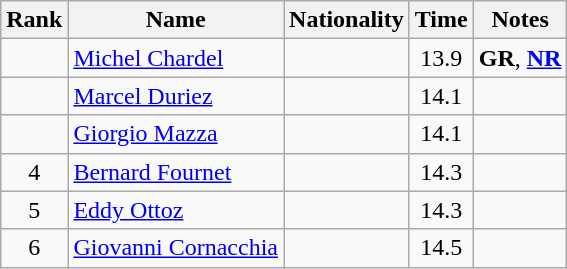<table class="wikitable sortable" style="text-align:center">
<tr>
<th>Rank</th>
<th>Name</th>
<th>Nationality</th>
<th>Time</th>
<th>Notes</th>
</tr>
<tr>
<td></td>
<td align=left><a href='#'>Michel Chardel</a></td>
<td align=left></td>
<td>13.9</td>
<td><strong>GR</strong>, <strong><a href='#'>NR</a></strong></td>
</tr>
<tr>
<td></td>
<td align=left><a href='#'>Marcel Duriez</a></td>
<td align=left></td>
<td>14.1</td>
<td></td>
</tr>
<tr>
<td></td>
<td align=left><a href='#'>Giorgio Mazza</a></td>
<td align=left></td>
<td>14.1</td>
<td></td>
</tr>
<tr>
<td>4</td>
<td align=left><a href='#'>Bernard Fournet</a></td>
<td align=left></td>
<td>14.3</td>
<td></td>
</tr>
<tr>
<td>5</td>
<td align=left><a href='#'>Eddy Ottoz</a></td>
<td align=left></td>
<td>14.3</td>
<td></td>
</tr>
<tr>
<td>6</td>
<td align=left><a href='#'>Giovanni Cornacchia</a></td>
<td align=left></td>
<td>14.5</td>
<td></td>
</tr>
</table>
